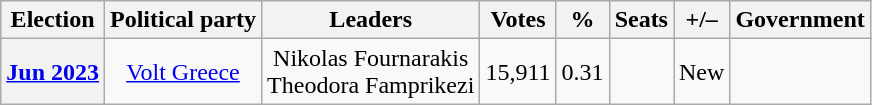<table class="wikitable" style="text-align:right;">
<tr>
<th>Election</th>
<th>Political party</th>
<th>Leaders</th>
<th>Votes</th>
<th>%</th>
<th>Seats</th>
<th>+/–</th>
<th>Government</th>
</tr>
<tr>
<th><a href='#'>Jun 2023</a></th>
<td align="center"><a href='#'>Volt Greece</a><br></td>
<td align="center">Nikolas Fournarakis <br> Theodora Famprikezi</td>
<td>15,911</td>
<td>0.31</td>
<td></td>
<td align="center">New</td>
<td></td>
</tr>
</table>
